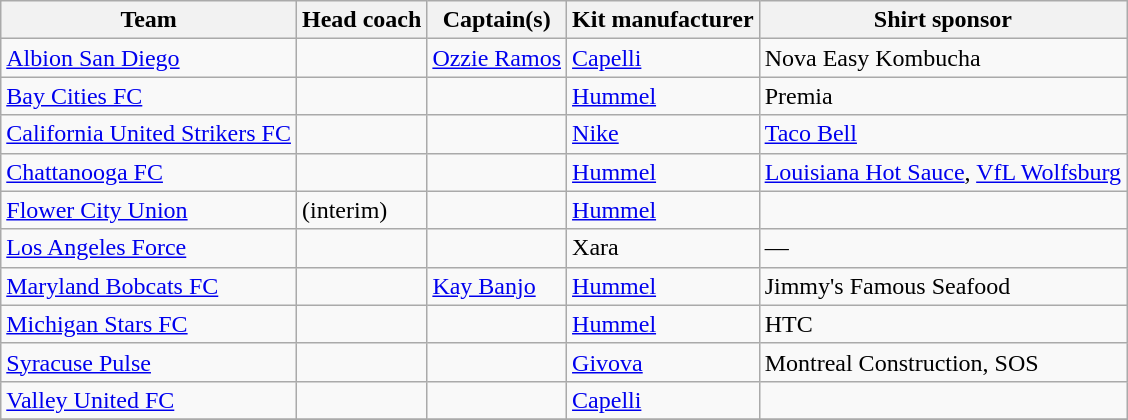<table class="wikitable sortable" style="text-align: left;">
<tr>
<th>Team</th>
<th>Head coach</th>
<th>Captain(s)</th>
<th>Kit manufacturer</th>
<th>Shirt sponsor</th>
</tr>
<tr>
<td><a href='#'>Albion San Diego</a></td>
<td> </td>
<td> <a href='#'>Ozzie Ramos</a></td>
<td> <a href='#'>Capelli</a></td>
<td>Nova Easy Kombucha</td>
</tr>
<tr>
<td><a href='#'>Bay Cities FC</a></td>
<td> </td>
<td></td>
<td> <a href='#'>Hummel</a></td>
<td>Premia</td>
</tr>
<tr>
<td><a href='#'>California United Strikers FC</a></td>
<td> </td>
<td> </td>
<td> <a href='#'>Nike</a></td>
<td><a href='#'>Taco Bell</a></td>
</tr>
<tr>
<td><a href='#'>Chattanooga FC</a></td>
<td> </td>
<td> </td>
<td> <a href='#'>Hummel</a></td>
<td><a href='#'>Louisiana Hot Sauce</a>, <a href='#'>VfL Wolfsburg</a></td>
</tr>
<tr>
<td><a href='#'>Flower City Union</a></td>
<td>  (interim)</td>
<td></td>
<td> <a href='#'>Hummel</a></td>
<td></td>
</tr>
<tr>
<td><a href='#'>Los Angeles Force</a></td>
<td> </td>
<td> </td>
<td> Xara</td>
<td>—</td>
</tr>
<tr>
<td><a href='#'>Maryland Bobcats FC</a></td>
<td> </td>
<td> <a href='#'>Kay Banjo</a></td>
<td> <a href='#'>Hummel</a></td>
<td>Jimmy's Famous Seafood</td>
</tr>
<tr>
<td><a href='#'>Michigan Stars FC</a></td>
<td> </td>
<td></td>
<td> <a href='#'>Hummel</a></td>
<td>HTC</td>
</tr>
<tr>
<td><a href='#'>Syracuse Pulse</a></td>
<td> </td>
<td> </td>
<td> <a href='#'>Givova</a></td>
<td>Montreal Construction, SOS</td>
</tr>
<tr>
<td><a href='#'>Valley United FC</a></td>
<td></td>
<td> </td>
<td> <a href='#'>Capelli</a></td>
<td></td>
</tr>
<tr>
</tr>
</table>
